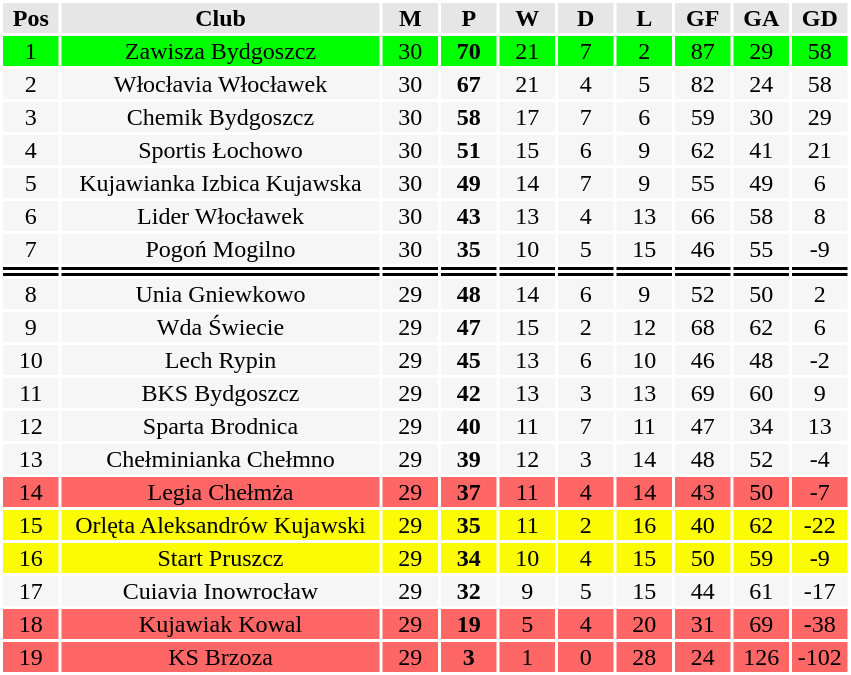<table class="toccolours" style="margin: 0;background:#ffffff;">
<tr bgcolor=#e6e6e6>
<th width=35px>Pos</th>
<th width=210px>Club</th>
<th width=35px>M</th>
<th width=35px>P</th>
<th width=35px>W</th>
<th width=35px>D</th>
<th width=35px>L</th>
<th width=35px>GF</th>
<th width=35px>GA</th>
<th width=35px>GD</th>
</tr>
<tr align=center bgcolor=#00FF00>
<td>1</td>
<td>Zawisza Bydgoszcz</td>
<td>30</td>
<td><strong>70</strong></td>
<td>21</td>
<td>7</td>
<td>2</td>
<td>87</td>
<td>29</td>
<td>58</td>
</tr>
<tr align=center bgcolor=#f6f6f6>
<td>2</td>
<td>Włocłavia Włocławek</td>
<td>30</td>
<td><strong>67</strong></td>
<td>21</td>
<td>4</td>
<td>5</td>
<td>82</td>
<td>24</td>
<td>58</td>
</tr>
<tr align=center bgcolor=#f6f6f6>
<td>3</td>
<td>Chemik Bydgoszcz</td>
<td>30</td>
<td><strong>58</strong></td>
<td>17</td>
<td>7</td>
<td>6</td>
<td>59</td>
<td>30</td>
<td>29</td>
</tr>
<tr align=center bgcolor=#f6f6f6>
<td>4</td>
<td>Sportis Łochowo</td>
<td>30</td>
<td><strong>51</strong></td>
<td>15</td>
<td>6</td>
<td>9</td>
<td>62</td>
<td>41</td>
<td>21</td>
</tr>
<tr align=center bgcolor=#f6f6f6>
<td>5</td>
<td>Kujawianka Izbica Kujawska</td>
<td>30</td>
<td><strong>49</strong></td>
<td>14</td>
<td>7</td>
<td>9</td>
<td>55</td>
<td>49</td>
<td>6</td>
</tr>
<tr align=center bgcolor=#f6f6f6>
<td>6</td>
<td>Lider Włocławek</td>
<td>30</td>
<td><strong>43</strong></td>
<td>13</td>
<td>4</td>
<td>13</td>
<td>66</td>
<td>58</td>
<td>8</td>
</tr>
<tr align=center bgcolor=#f6f6f6>
<td>7</td>
<td>Pogoń Mogilno</td>
<td>30</td>
<td><strong>35</strong></td>
<td>10</td>
<td>5</td>
<td>15</td>
<td>46</td>
<td>55</td>
<td>-9</td>
</tr>
<tr align=center bgcolor=#000000>
<td></td>
<td></td>
<td></td>
<td></td>
<td></td>
<td></td>
<td></td>
<td></td>
<td></td>
<td></td>
</tr>
<tr align=center bgcolor=#000000>
<td></td>
<td></td>
<td></td>
<td></td>
<td></td>
<td></td>
<td></td>
<td></td>
<td></td>
<td></td>
</tr>
<tr align=center bgcolor=#f6f6f6>
<td>8</td>
<td>Unia Gniewkowo</td>
<td>29</td>
<td><strong>48</strong></td>
<td>14</td>
<td>6</td>
<td>9</td>
<td>52</td>
<td>50</td>
<td>2</td>
</tr>
<tr align=center bgcolor=#f6f6f6>
<td>9</td>
<td>Wda Świecie</td>
<td>29</td>
<td><strong>47</strong></td>
<td>15</td>
<td>2</td>
<td>12</td>
<td>68</td>
<td>62</td>
<td>6</td>
</tr>
<tr align=center bgcolor=#f6f6f6>
<td>10</td>
<td>Lech Rypin</td>
<td>29</td>
<td><strong>45</strong></td>
<td>13</td>
<td>6</td>
<td>10</td>
<td>46</td>
<td>48</td>
<td>-2</td>
</tr>
<tr align=center bgcolor=#f6f6f6>
<td>11</td>
<td>BKS Bydgoszcz</td>
<td>29</td>
<td><strong>42</strong></td>
<td>13</td>
<td>3</td>
<td>13</td>
<td>69</td>
<td>60</td>
<td>9</td>
</tr>
<tr align=center bgcolor=#f6f6f6>
<td>12</td>
<td>Sparta Brodnica</td>
<td>29</td>
<td><strong>40</strong></td>
<td>11</td>
<td>7</td>
<td>11</td>
<td>47</td>
<td>34</td>
<td>13</td>
</tr>
<tr align=center bgcolor=#f6f6f6>
<td>13</td>
<td>Chełminianka Chełmno</td>
<td>29</td>
<td><strong>39</strong></td>
<td>12</td>
<td>3</td>
<td>14</td>
<td>48</td>
<td>52</td>
<td>-4</td>
</tr>
<tr align=center bgcolor=#ff6666>
<td>14</td>
<td>Legia Chełmża</td>
<td>29</td>
<td><strong>37</strong></td>
<td>11</td>
<td>4</td>
<td>14</td>
<td>43</td>
<td>50</td>
<td>-7</td>
</tr>
<tr align=center bgcolor=#fbfb05>
<td>15</td>
<td>Orlęta Aleksandrów Kujawski</td>
<td>29</td>
<td><strong>35</strong></td>
<td>11</td>
<td>2</td>
<td>16</td>
<td>40</td>
<td>62</td>
<td>-22</td>
</tr>
<tr align=center bgcolor=#fbfb05>
<td>16</td>
<td>Start Pruszcz</td>
<td>29</td>
<td><strong>34</strong></td>
<td>10</td>
<td>4</td>
<td>15</td>
<td>50</td>
<td>59</td>
<td>-9</td>
</tr>
<tr align=center bgcolor=#f6f6f6>
<td>17</td>
<td>Cuiavia Inowrocław</td>
<td>29</td>
<td><strong>32</strong></td>
<td>9</td>
<td>5</td>
<td>15</td>
<td>44</td>
<td>61</td>
<td>-17</td>
</tr>
<tr align=center bgcolor=#ff6666>
<td>18</td>
<td>Kujawiak Kowal</td>
<td>29</td>
<td><strong>19</strong></td>
<td>5</td>
<td>4</td>
<td>20</td>
<td>31</td>
<td>69</td>
<td>-38</td>
</tr>
<tr align=center bgcolor=#ff6666>
<td>19</td>
<td>KS Brzoza</td>
<td>29</td>
<td><strong>3</strong></td>
<td>1</td>
<td>0</td>
<td>28</td>
<td>24</td>
<td>126</td>
<td>-102</td>
</tr>
</table>
